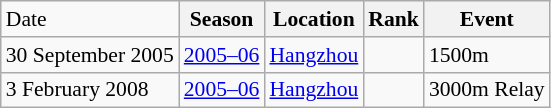<table class="wikitable sortable" style="font-size:90%" style="text-align:center">
<tr>
<td>Date</td>
<th>Season</th>
<th>Location</th>
<th>Rank</th>
<th>Event</th>
</tr>
<tr>
<td>30 September 2005</td>
<td><a href='#'>2005–06</a></td>
<td><a href='#'>Hangzhou</a></td>
<td></td>
<td>1500m</td>
</tr>
<tr>
<td>3 February 2008</td>
<td><a href='#'>2005–06</a></td>
<td><a href='#'>Hangzhou</a></td>
<td></td>
<td>3000m Relay</td>
</tr>
</table>
